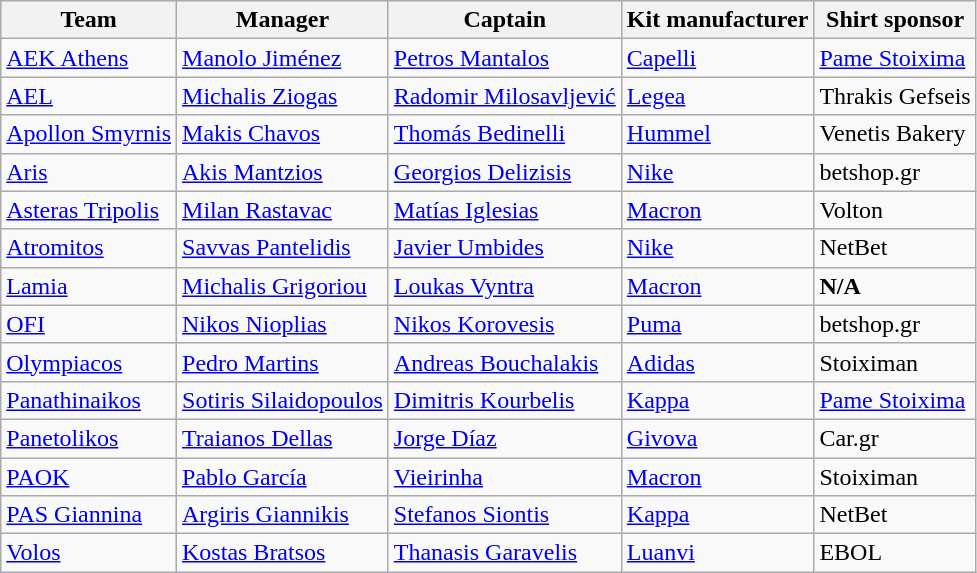<table class="wikitable sortable">
<tr>
<th>Team</th>
<th>Manager</th>
<th>Captain</th>
<th>Kit manufacturer</th>
<th>Shirt sponsor</th>
</tr>
<tr>
<td><a href='#'>AEK Athens</a></td>
<td> <a href='#'>Manolo Jiménez</a></td>
<td> <a href='#'>Petros Mantalos</a></td>
<td><a href='#'>Capelli</a></td>
<td><a href='#'>Pame Stoixima</a></td>
</tr>
<tr>
<td><a href='#'>AEL</a></td>
<td> <a href='#'>Michalis Ziogas</a></td>
<td> <a href='#'>Radomir Milosavljević</a></td>
<td><a href='#'>Legea</a></td>
<td>Thrakis Gefseis</td>
</tr>
<tr>
<td><a href='#'>Apollon Smyrnis</a></td>
<td> <a href='#'>Makis Chavos</a></td>
<td> <a href='#'>Thomás Bedinelli</a></td>
<td><a href='#'>Hummel</a></td>
<td>Venetis Bakery</td>
</tr>
<tr>
<td><a href='#'>Aris</a></td>
<td> <a href='#'>Akis Mantzios</a></td>
<td> <a href='#'>Georgios Delizisis</a></td>
<td><a href='#'>Nike</a></td>
<td>betshop.gr</td>
</tr>
<tr>
<td><a href='#'>Asteras Tripolis</a></td>
<td> <a href='#'>Milan Rastavac</a></td>
<td> <a href='#'>Matías Iglesias</a></td>
<td><a href='#'>Macron</a></td>
<td>Volton</td>
</tr>
<tr>
<td><a href='#'>Atromitos</a></td>
<td> <a href='#'>Savvas Pantelidis</a></td>
<td> <a href='#'>Javier Umbides</a></td>
<td><a href='#'>Nike</a></td>
<td>NetBet</td>
</tr>
<tr>
<td><a href='#'>Lamia</a></td>
<td> <a href='#'>Michalis Grigoriou</a></td>
<td> <a href='#'>Loukas Vyntra</a></td>
<td><a href='#'>Macron</a></td>
<td><strong>N/A</strong></td>
</tr>
<tr>
<td><a href='#'>OFI</a></td>
<td> <a href='#'>Nikos Nioplias</a></td>
<td> <a href='#'>Nikos Korovesis</a></td>
<td><a href='#'>Puma</a></td>
<td>betshop.gr</td>
</tr>
<tr>
<td><a href='#'>Olympiacos</a></td>
<td> <a href='#'>Pedro Martins</a></td>
<td> <a href='#'>Andreas Bouchalakis</a></td>
<td><a href='#'>Adidas</a></td>
<td>Stoiximan</td>
</tr>
<tr>
<td><a href='#'>Panathinaikos</a></td>
<td> <a href='#'>Sotiris Silaidopoulos</a></td>
<td> <a href='#'>Dimitris Kourbelis</a></td>
<td><a href='#'>Kappa</a></td>
<td><a href='#'>Pame Stoixima</a></td>
</tr>
<tr>
<td><a href='#'>Panetolikos</a></td>
<td> <a href='#'>Traianos Dellas</a></td>
<td> <a href='#'>Jorge Díaz</a></td>
<td><a href='#'>Givova</a></td>
<td>Car.gr</td>
</tr>
<tr>
<td><a href='#'>PAOK</a></td>
<td> <a href='#'>Pablo García</a></td>
<td> <a href='#'>Vieirinha</a></td>
<td><a href='#'>Macron</a></td>
<td>Stoiximan</td>
</tr>
<tr>
<td><a href='#'>PAS Giannina</a></td>
<td> <a href='#'>Argiris Giannikis</a></td>
<td> <a href='#'>Stefanos Siontis</a></td>
<td><a href='#'>Kappa</a></td>
<td>NetBet</td>
</tr>
<tr>
<td><a href='#'>Volos</a></td>
<td> <a href='#'>Kostas Bratsos</a></td>
<td> <a href='#'>Thanasis Garavelis</a></td>
<td><a href='#'>Luanvi</a></td>
<td>EBOL</td>
</tr>
</table>
